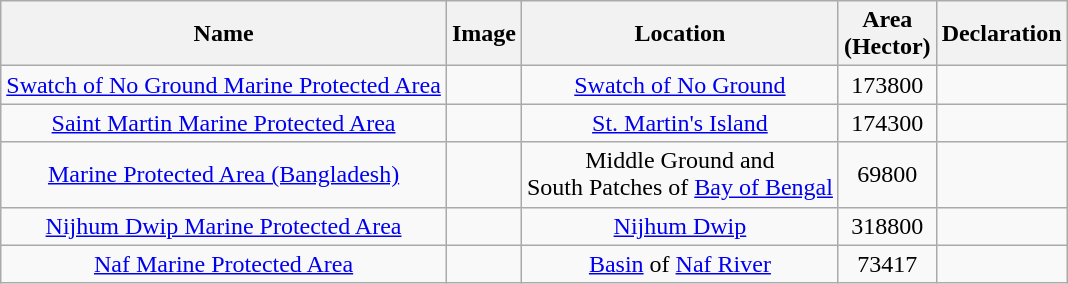<table class="wikitable sortable sticky-header static-row-numbers static-row-header-hash" style="text-align:center">
<tr>
<th>Name</th>
<th class="unsortable">Image</th>
<th>Location</th>
<th>Area<br>(Hector)</th>
<th>Declaration</th>
</tr>
<tr>
<td><a href='#'>Swatch of No Ground Marine Protected Area</a></td>
<td></td>
<td><a href='#'>Swatch of No Ground</a></td>
<td>173800</td>
<td></td>
</tr>
<tr>
<td><a href='#'>Saint Martin Marine Protected Area</a></td>
<td></td>
<td><a href='#'>St. Martin's Island</a></td>
<td>174300</td>
<td></td>
</tr>
<tr>
<td><a href='#'>Marine Protected Area (Bangladesh)</a></td>
<td></td>
<td>Middle Ground and<br>South Patches of
<a href='#'>Bay of Bengal</a></td>
<td>69800</td>
<td></td>
</tr>
<tr>
<td><a href='#'>Nijhum Dwip Marine Protected Area</a></td>
<td></td>
<td><a href='#'>Nijhum Dwip</a></td>
<td>318800</td>
<td></td>
</tr>
<tr>
<td><a href='#'>Naf Marine Protected Area</a></td>
<td></td>
<td><a href='#'>Basin</a> of <a href='#'>Naf River</a></td>
<td>73417</td>
<td></td>
</tr>
</table>
